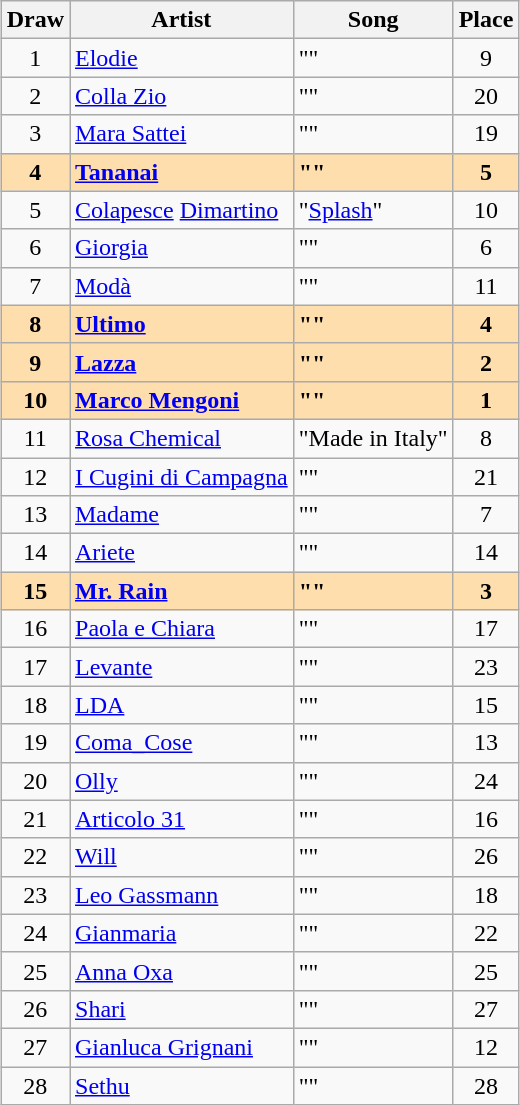<table class="sortable wikitable" style="margin: 1em auto 1em auto; text-align:center">
<tr>
<th>Draw</th>
<th>Artist</th>
<th>Song</th>
<th>Place</th>
</tr>
<tr>
<td>1</td>
<td align="left"><a href='#'>Elodie</a></td>
<td align="left">""</td>
<td>9</td>
</tr>
<tr>
<td>2</td>
<td align="left"><a href='#'>Colla Zio</a></td>
<td align="left">""</td>
<td>20</td>
</tr>
<tr>
<td>3</td>
<td align="left"><a href='#'>Mara Sattei</a></td>
<td align="left">""</td>
<td>19</td>
</tr>
<tr style="font-weight:bold; background:navajowhite;">
<td>4</td>
<td align="left"><strong><a href='#'>Tananai</a></strong></td>
<td align="left"><strong>""</strong></td>
<td><strong>5</strong></td>
</tr>
<tr>
<td>5</td>
<td align="left"><a href='#'>Colapesce</a> <a href='#'>Dimartino</a></td>
<td align="left">"<a href='#'>Splash</a>"</td>
<td>10</td>
</tr>
<tr>
<td>6</td>
<td align="left"><a href='#'>Giorgia</a></td>
<td align="left">""</td>
<td>6</td>
</tr>
<tr>
<td>7</td>
<td align="left"><a href='#'>Modà</a></td>
<td align="left">""</td>
<td>11</td>
</tr>
<tr style="font-weight:bold; background:navajowhite;">
<td>8</td>
<td align="left"><a href='#'><strong>Ultimo</strong></a></td>
<td align="left"><strong>""</strong></td>
<td>4</td>
</tr>
<tr style="font-weight:bold; background:navajowhite;">
<td>9</td>
<td align="left"><strong><a href='#'>Lazza</a></strong></td>
<td align="left"><strong>""</strong></td>
<td>2</td>
</tr>
<tr style="font-weight:bold; background:navajowhite;">
<td>10</td>
<td align="left"><strong><a href='#'>Marco Mengoni</a></strong></td>
<td align="left"><strong>""</strong></td>
<td><strong>1</strong></td>
</tr>
<tr>
<td>11</td>
<td align="left"><a href='#'>Rosa Chemical</a></td>
<td align="left">"Made in Italy"</td>
<td>8</td>
</tr>
<tr>
<td>12</td>
<td align="left"><a href='#'>I Cugini di Campagna</a></td>
<td align="left">""</td>
<td>21</td>
</tr>
<tr>
<td>13</td>
<td align="left"><a href='#'>Madame</a></td>
<td align="left">""</td>
<td>7</td>
</tr>
<tr>
<td>14</td>
<td align="left"><a href='#'>Ariete</a></td>
<td align="left">""</td>
<td>14</td>
</tr>
<tr style="font-weight:bold; background:navajowhite;">
<td>15</td>
<td align="left"><strong><a href='#'>Mr. Rain</a></strong></td>
<td align="left"><strong>""</strong></td>
<td>3</td>
</tr>
<tr>
<td>16</td>
<td align="left"><a href='#'>Paola e Chiara</a></td>
<td align="left">""</td>
<td>17</td>
</tr>
<tr>
<td>17</td>
<td align="left"><a href='#'>Levante</a></td>
<td align="left">""</td>
<td>23</td>
</tr>
<tr>
<td>18</td>
<td align="left"><a href='#'>LDA</a></td>
<td align="left">""</td>
<td>15</td>
</tr>
<tr>
<td>19</td>
<td align="left"><a href='#'>Coma_Cose</a></td>
<td align="left">""</td>
<td>13</td>
</tr>
<tr>
<td>20</td>
<td align="left"><a href='#'>Olly</a></td>
<td align="left">""</td>
<td>24</td>
</tr>
<tr>
<td>21</td>
<td align="left"><a href='#'>Articolo 31</a></td>
<td align="left">""</td>
<td>16</td>
</tr>
<tr>
<td>22</td>
<td align="left"><a href='#'>Will</a></td>
<td align="left">""</td>
<td>26</td>
</tr>
<tr>
<td>23</td>
<td align="left"><a href='#'>Leo Gassmann</a></td>
<td align="left">""</td>
<td>18</td>
</tr>
<tr>
<td>24</td>
<td align="left"><a href='#'>Gianmaria</a></td>
<td align="left">""</td>
<td>22</td>
</tr>
<tr>
<td>25</td>
<td align="left"><a href='#'>Anna Oxa</a></td>
<td align="left">""</td>
<td>25</td>
</tr>
<tr>
<td>26</td>
<td align="left"><a href='#'>Shari</a></td>
<td align="left">""</td>
<td>27</td>
</tr>
<tr>
<td>27</td>
<td align="left"><a href='#'>Gianluca Grignani</a></td>
<td align="left">""</td>
<td>12</td>
</tr>
<tr>
<td>28</td>
<td align="left"><a href='#'>Sethu</a></td>
<td align="left">""</td>
<td>28</td>
</tr>
</table>
